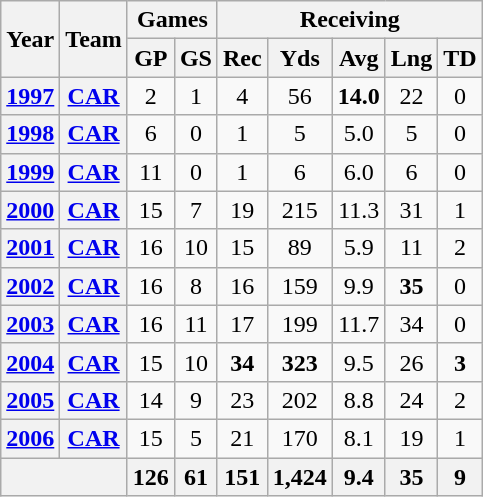<table class="wikitable" style="text-align:center">
<tr>
<th rowspan="2">Year</th>
<th rowspan="2">Team</th>
<th colspan="2">Games</th>
<th colspan="5">Receiving</th>
</tr>
<tr>
<th>GP</th>
<th>GS</th>
<th>Rec</th>
<th>Yds</th>
<th>Avg</th>
<th>Lng</th>
<th>TD</th>
</tr>
<tr>
<th><a href='#'>1997</a></th>
<th><a href='#'>CAR</a></th>
<td>2</td>
<td>1</td>
<td>4</td>
<td>56</td>
<td><strong>14.0</strong></td>
<td>22</td>
<td>0</td>
</tr>
<tr>
<th><a href='#'>1998</a></th>
<th><a href='#'>CAR</a></th>
<td>6</td>
<td>0</td>
<td>1</td>
<td>5</td>
<td>5.0</td>
<td>5</td>
<td>0</td>
</tr>
<tr>
<th><a href='#'>1999</a></th>
<th><a href='#'>CAR</a></th>
<td>11</td>
<td>0</td>
<td>1</td>
<td>6</td>
<td>6.0</td>
<td>6</td>
<td>0</td>
</tr>
<tr>
<th><a href='#'>2000</a></th>
<th><a href='#'>CAR</a></th>
<td>15</td>
<td>7</td>
<td>19</td>
<td>215</td>
<td>11.3</td>
<td>31</td>
<td>1</td>
</tr>
<tr>
<th><a href='#'>2001</a></th>
<th><a href='#'>CAR</a></th>
<td>16</td>
<td>10</td>
<td>15</td>
<td>89</td>
<td>5.9</td>
<td>11</td>
<td>2</td>
</tr>
<tr>
<th><a href='#'>2002</a></th>
<th><a href='#'>CAR</a></th>
<td>16</td>
<td>8</td>
<td>16</td>
<td>159</td>
<td>9.9</td>
<td><strong>35</strong></td>
<td>0</td>
</tr>
<tr>
<th><a href='#'>2003</a></th>
<th><a href='#'>CAR</a></th>
<td>16</td>
<td>11</td>
<td>17</td>
<td>199</td>
<td>11.7</td>
<td>34</td>
<td>0</td>
</tr>
<tr>
<th><a href='#'>2004</a></th>
<th><a href='#'>CAR</a></th>
<td>15</td>
<td>10</td>
<td><strong>34</strong></td>
<td><strong>323</strong></td>
<td>9.5</td>
<td>26</td>
<td><strong>3</strong></td>
</tr>
<tr>
<th><a href='#'>2005</a></th>
<th><a href='#'>CAR</a></th>
<td>14</td>
<td>9</td>
<td>23</td>
<td>202</td>
<td>8.8</td>
<td>24</td>
<td>2</td>
</tr>
<tr>
<th><a href='#'>2006</a></th>
<th><a href='#'>CAR</a></th>
<td>15</td>
<td>5</td>
<td>21</td>
<td>170</td>
<td>8.1</td>
<td>19</td>
<td>1</td>
</tr>
<tr>
<th colspan="2"></th>
<th>126</th>
<th>61</th>
<th>151</th>
<th>1,424</th>
<th>9.4</th>
<th>35</th>
<th>9</th>
</tr>
</table>
